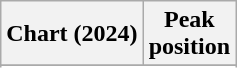<table class="wikitable sortable plainrowheaders" style="text-align:center">
<tr>
<th scope="col">Chart (2024)</th>
<th scope="col">Peak<br>position</th>
</tr>
<tr>
</tr>
<tr>
</tr>
<tr>
</tr>
<tr>
</tr>
<tr>
</tr>
<tr>
</tr>
<tr>
</tr>
</table>
